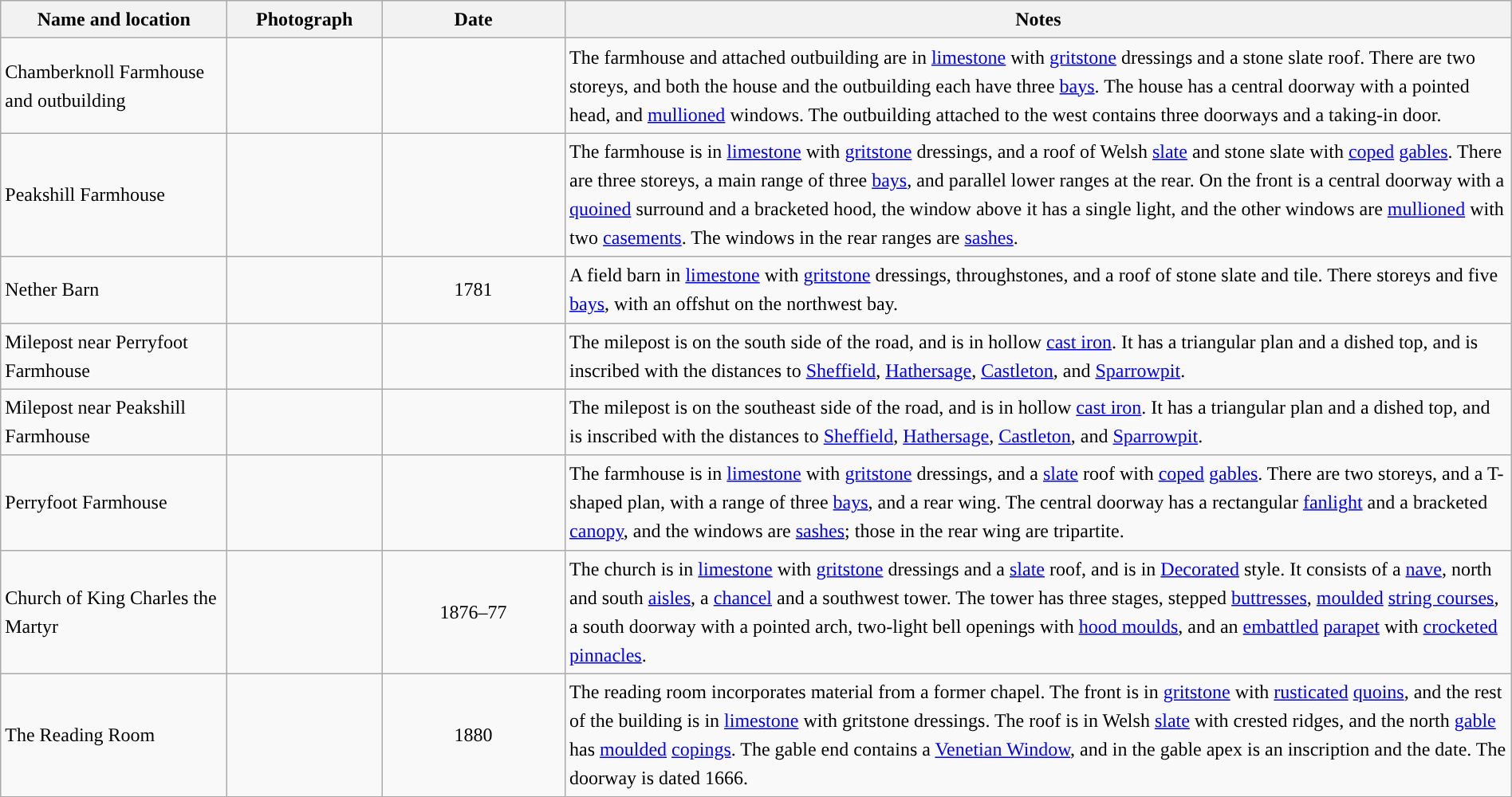<table class="wikitable sortable plainrowheaders" style="width:100%;border:0px;text-align:left;line-height:150%;">
<tr>
<th scope="col"  style="width:150px">Name and location</th>
<th scope="col"  style="width:100px" class="unsortable">Photograph</th>
<th scope="col"  style="width:120px">Date</th>
<th scope="col"  style="width:650px" class="unsortable">Notes</th>
</tr>
<tr>
<td>Chamberknoll Farmhouse and outbuilding<br><small></small></td>
<td></td>
<td align="center"></td>
<td>The farmhouse and attached outbuilding are in <a href='#'>limestone</a> with <a href='#'>gritstone</a> dressings and a stone slate roof.  There are two storeys, and both the house and the outbuilding each have three <a href='#'>bays</a>.  The house has a central doorway with a pointed head, and <a href='#'>mullioned</a> windows. The outbuilding attached to the west contains three doorways and a taking-in door.</td>
</tr>
<tr>
<td>Peakshill Farmhouse<br><small></small></td>
<td></td>
<td align="center"></td>
<td>The farmhouse is in <a href='#'>limestone</a> with <a href='#'>gritstone</a> dressings, and a roof of Welsh <a href='#'>slate</a> and stone slate with <a href='#'>coped</a> <a href='#'>gables</a>.  There are three storeys, a main range of three <a href='#'>bays</a>, and parallel lower ranges at the rear.  On the front is a central doorway with a <a href='#'>quoined</a> surround and a bracketed hood, the window above it has a single light, and the other windows are <a href='#'>mullioned</a> with two <a href='#'>casements</a>.  The windows in the rear ranges are <a href='#'>sashes</a>.</td>
</tr>
<tr>
<td>Nether Barn<br><small></small></td>
<td></td>
<td align="center">1781</td>
<td>A field barn in <a href='#'>limestone</a> with <a href='#'>gritstone</a> dressings, throughstones, and a roof of stone slate and tile.  There storeys and five <a href='#'>bays</a>, with an offshut on the northwest bay.</td>
</tr>
<tr>
<td>Milepost near Perryfoot Farmhouse<br><small></small></td>
<td></td>
<td align="center"></td>
<td>The milepost is on the south side of the road, and is in hollow <a href='#'>cast iron</a>.  It has a triangular plan and a dished top, and is inscribed with the distances to <a href='#'>Sheffield</a>, <a href='#'>Hathersage</a>, <a href='#'>Castleton</a>, and <a href='#'>Sparrowpit</a>.</td>
</tr>
<tr>
<td>Milepost near Peakshill Farmhouse<br><small></small></td>
<td></td>
<td align="center"></td>
<td>The milepost is on the southeast side of the road, and is in hollow <a href='#'>cast iron</a>.  It has a triangular plan and a dished top, and is inscribed with the distances to <a href='#'>Sheffield</a>, <a href='#'>Hathersage</a>, <a href='#'>Castleton</a>, and <a href='#'>Sparrowpit</a>.</td>
</tr>
<tr>
<td>Perryfoot Farmhouse<br><small></small></td>
<td></td>
<td align="center"></td>
<td>The farmhouse is in <a href='#'>limestone</a> with <a href='#'>gritstone</a> dressings, and a <a href='#'>slate</a> roof with <a href='#'>coped</a> <a href='#'>gables</a>.  There are two storeys, and a T-shaped plan, with a range of three <a href='#'>bays</a>, and a rear wing.  The central doorway has a rectangular <a href='#'>fanlight</a> and a bracketed <a href='#'>canopy</a>, and the windows are <a href='#'>sashes</a>; those in the rear wing are tripartite.</td>
</tr>
<tr>
<td>Church of King Charles the Martyr<br><small></small></td>
<td></td>
<td align="center">1876–77</td>
<td>The church is in <a href='#'>limestone</a> with <a href='#'>gritstone</a> dressings and a <a href='#'>slate</a> roof, and is in <a href='#'>Decorated</a> style.  It consists of a <a href='#'>nave</a>, north and south <a href='#'>aisles</a>, a <a href='#'>chancel</a> and a southwest tower.  The tower has three stages, stepped <a href='#'>buttresses</a>, <a href='#'>moulded</a> <a href='#'>string courses</a>, a south doorway with a pointed arch, two-light bell openings with <a href='#'>hood moulds</a>, and an <a href='#'>embattled</a> <a href='#'>parapet</a> with <a href='#'>crocketed</a> <a href='#'>pinnacles</a>.</td>
</tr>
<tr>
<td>The Reading Room<br><small></small></td>
<td></td>
<td align="center">1880</td>
<td>The reading room incorporates material from a former chapel.  The front is in <a href='#'>gritstone</a> with <a href='#'>rusticated</a> <a href='#'>quoins</a>, and the rest of the building is in <a href='#'>limestone</a> with gritstone dressings.  The roof is in Welsh <a href='#'>slate</a> with crested ridges, and the north <a href='#'>gable</a> has <a href='#'>moulded</a> <a href='#'>copings</a>.  The gable end contains a <a href='#'>Venetian Window</a>, and in the gable apex is an inscription and the date.  The doorway is dated 1666.</td>
</tr>
<tr>
</tr>
</table>
